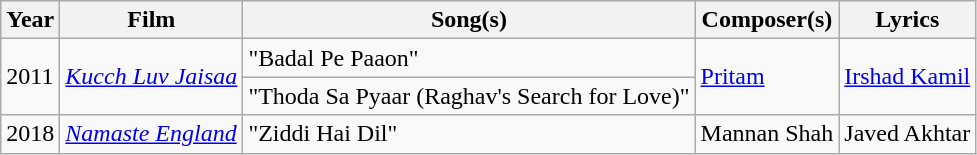<table class="wikitable sortable">
<tr>
<th>Year</th>
<th>Film</th>
<th>Song(s)</th>
<th>Composer(s)</th>
<th>Lyrics</th>
</tr>
<tr>
<td rowspan="2">2011</td>
<td rowspan="2"><em><a href='#'>Kucch Luv Jaisaa</a></em></td>
<td>"Badal Pe Paaon"</td>
<td rowspan="2"><a href='#'>Pritam</a></td>
<td rowspan="2"><a href='#'>Irshad Kamil</a></td>
</tr>
<tr>
<td>"Thoda Sa Pyaar (Raghav's Search for Love)"</td>
</tr>
<tr>
<td>2018</td>
<td><em><a href='#'>Namaste England</a></em></td>
<td>"Ziddi Hai Dil"</td>
<td>Mannan Shah</td>
<td>Javed Akhtar</td>
</tr>
</table>
